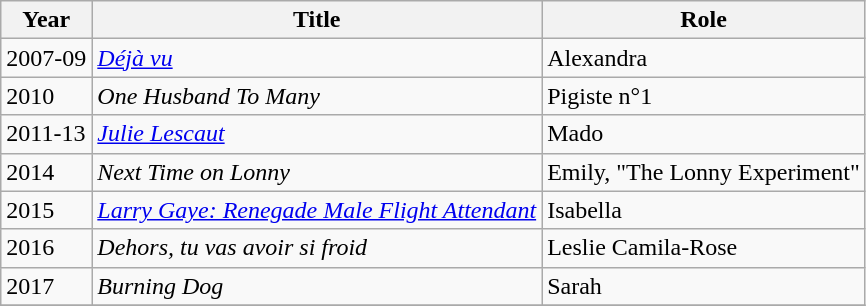<table class="wikitable sortable">
<tr>
<th>Year</th>
<th>Title</th>
<th class="unsortable">Role</th>
</tr>
<tr>
<td>2007-09</td>
<td><em><a href='#'>Déjà vu</a></em></td>
<td>Alexandra</td>
</tr>
<tr>
<td>2010</td>
<td><em>One Husband To Many</em></td>
<td>Pigiste n°1</td>
</tr>
<tr>
<td>2011-13</td>
<td><em><a href='#'>Julie Lescaut</a></em></td>
<td>Mado</td>
</tr>
<tr>
<td>2014</td>
<td><em>Next Time on Lonny</em></td>
<td>Emily, "The Lonny Experiment"</td>
</tr>
<tr>
<td>2015</td>
<td><em><a href='#'>Larry Gaye: Renegade Male Flight Attendant</a> </em></td>
<td>Isabella</td>
</tr>
<tr>
<td>2016</td>
<td><em>Dehors, tu vas avoir si froid</em></td>
<td>Leslie Camila-Rose</td>
</tr>
<tr>
<td>2017</td>
<td><em>Burning Dog </em></td>
<td>Sarah</td>
</tr>
<tr>
</tr>
</table>
